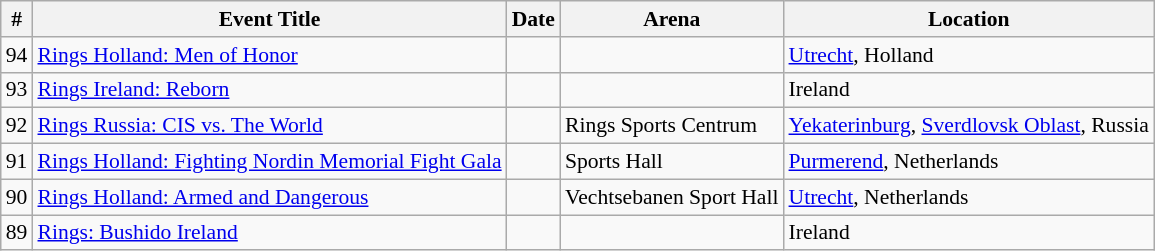<table class="sortable wikitable succession-box" style="font-size:90%;">
<tr>
<th scope="col">#</th>
<th scope="col">Event Title</th>
<th scope="col">Date</th>
<th scope="col">Arena</th>
<th scope="col">Location</th>
</tr>
<tr>
<td align=center>94</td>
<td><a href='#'>Rings Holland: Men of Honor</a></td>
<td></td>
<td></td>
<td><a href='#'>Utrecht</a>, Holland</td>
</tr>
<tr>
<td align=center>93</td>
<td><a href='#'>Rings Ireland: Reborn</a></td>
<td></td>
<td></td>
<td>Ireland</td>
</tr>
<tr>
<td align=center>92</td>
<td><a href='#'>Rings Russia: CIS vs. The World</a></td>
<td></td>
<td>Rings Sports Centrum</td>
<td><a href='#'>Yekaterinburg</a>, <a href='#'>Sverdlovsk Oblast</a>, Russia</td>
</tr>
<tr>
<td align=center>91</td>
<td><a href='#'>Rings Holland: Fighting Nordin Memorial Fight Gala</a></td>
<td></td>
<td>Sports Hall</td>
<td><a href='#'>Purmerend</a>, Netherlands</td>
</tr>
<tr>
<td align=center>90</td>
<td><a href='#'>Rings Holland: Armed and Dangerous</a></td>
<td></td>
<td>Vechtsebanen Sport Hall</td>
<td><a href='#'>Utrecht</a>, Netherlands</td>
</tr>
<tr>
<td align=center>89</td>
<td><a href='#'>Rings: Bushido Ireland</a></td>
<td></td>
<td></td>
<td>Ireland</td>
</tr>
</table>
